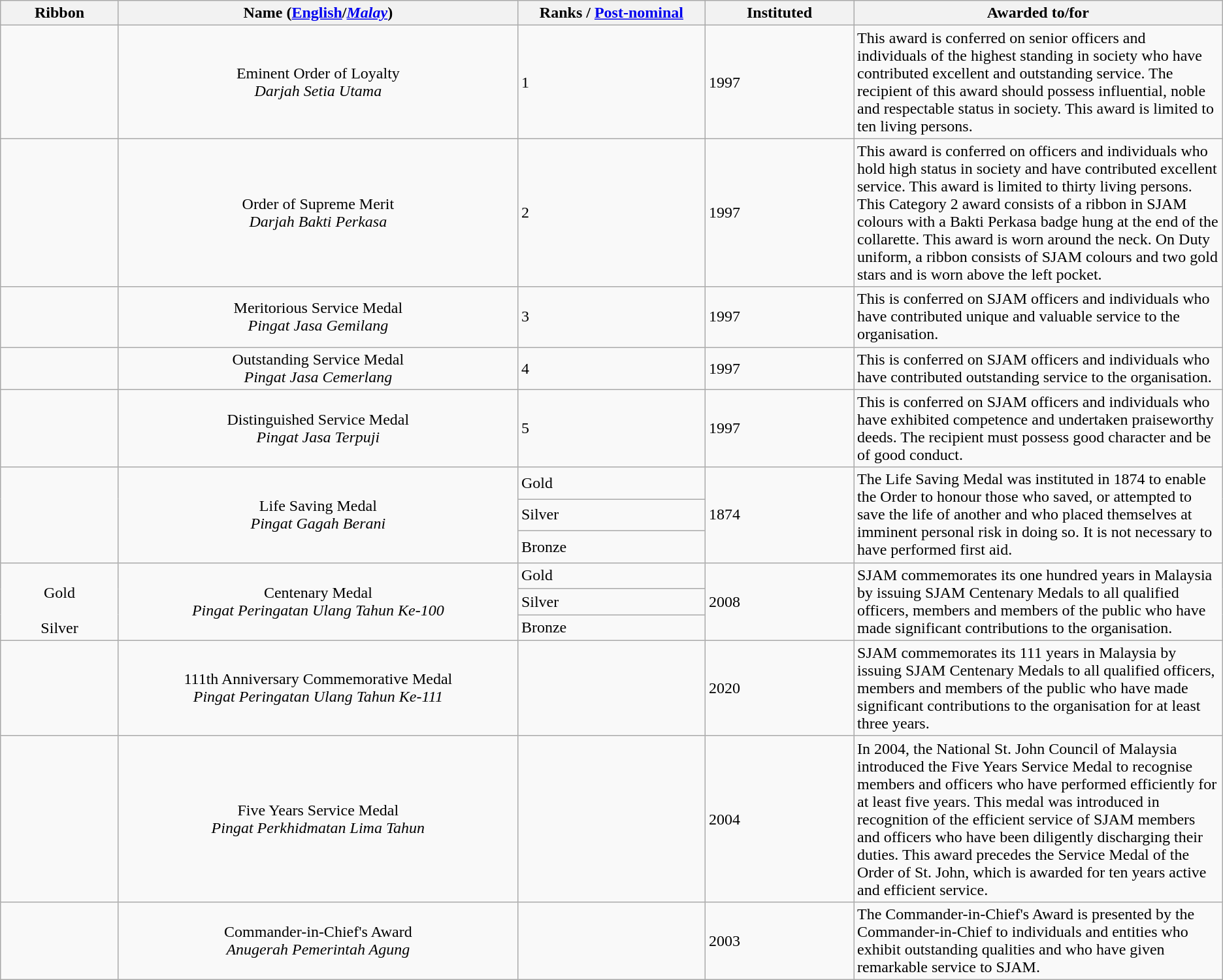<table class="wikitable">
<tr>
<th style="width:113px;">Ribbon</th>
<th style="width:25em;">Name (<a href='#'>English</a>/<a href='#'><em>Malay</em></a>)</th>
<th style="width:11.5em;">Ranks / <a href='#'>Post-nominal</a></th>
<th style="width:9em;">Instituted</th>
<th>Awarded to/for</th>
</tr>
<tr>
<td align=center></td>
<td align=center>Eminent Order of Loyalty<br><em>Darjah Setia Utama</em></td>
<td>1</td>
<td>1997</td>
<td>This award is conferred on senior officers and individuals of the highest standing in society who have contributed excellent and outstanding service. The recipient of this award should possess influential, noble and respectable status in society. This award is limited to ten living persons.</td>
</tr>
<tr>
<td align=center></td>
<td align=center>Order of Supreme Merit<br><em>Darjah Bakti Perkasa</em></td>
<td>2</td>
<td>1997</td>
<td>This award is conferred on officers and individuals who hold high status in society and have contributed excellent service. This award is limited to thirty living persons. This Category 2 award consists of a ribbon in SJAM colours with a Bakti Perkasa badge hung at the end of the collarette. This award is worn around the neck. On Duty uniform, a ribbon consists of SJAM colours and two gold stars and is worn above the left pocket.</td>
</tr>
<tr>
<td align=center></td>
<td align=center>Meritorious Service Medal<br><em>Pingat Jasa Gemilang</em></td>
<td>3</td>
<td>1997</td>
<td>This is conferred on SJAM officers and individuals who have contributed unique and valuable service to the organisation.</td>
</tr>
<tr>
<td align=center></td>
<td align=center>Outstanding Service Medal<br><em>Pingat Jasa Cemerlang</em></td>
<td>4</td>
<td>1997</td>
<td>This is conferred on SJAM officers and individuals who have contributed outstanding service to the organisation.</td>
</tr>
<tr>
<td align=center></td>
<td align=center>Distinguished Service Medal<br><em>Pingat Jasa Terpuji</em></td>
<td>5</td>
<td>1997</td>
<td>This is conferred on SJAM officers and individuals who have exhibited competence and undertaken praiseworthy deeds. The recipient must possess good character and be of good conduct.</td>
</tr>
<tr>
<td rowspan=3 align=center></td>
<td rowspan=3 align=center>Life Saving Medal<br><em>Pingat Gagah Berani</em></td>
<td>Gold</td>
<td rowspan=3>1874</td>
<td rowspan=3>The Life Saving Medal was instituted in 1874 to enable the Order to honour those who saved, or attempted to save the life of another and who placed themselves at imminent personal risk in doing so. It is not necessary to have performed first aid.</td>
</tr>
<tr>
<td>Silver</td>
</tr>
<tr>
<td>Bronze</td>
</tr>
<tr>
<td rowspan=3 align=center> <br> Gold <br>  <br> Silver</td>
<td rowspan=3 align=center>Centenary Medal<br><em>Pingat Peringatan Ulang Tahun Ke-100</em></td>
<td>Gold</td>
<td rowspan=3>2008</td>
<td rowspan=3>SJAM commemorates its one hundred years in Malaysia by issuing SJAM Centenary Medals to all qualified officers, members and members of the public who have made significant contributions to the organisation.</td>
</tr>
<tr>
<td>Silver</td>
</tr>
<tr>
<td>Bronze</td>
</tr>
<tr>
<td align=center></td>
<td align=center>111th Anniversary Commemorative Medal<br><em>Pingat Peringatan Ulang Tahun Ke-111</em></td>
<td></td>
<td>2020</td>
<td>SJAM commemorates its 111 years in Malaysia by issuing SJAM Centenary Medals to all qualified officers, members and members of the public who have made significant contributions to the organisation for at least three years.</td>
</tr>
<tr>
<td align=center></td>
<td align=center>Five Years Service Medal<br><em>Pingat Perkhidmatan Lima Tahun</em></td>
<td></td>
<td>2004</td>
<td>In 2004, the National St. John Council of Malaysia introduced the Five Years Service Medal to recognise members and officers who have performed efficiently for at least five years. This medal was introduced in recognition of the efficient service of SJAM members and officers who have been diligently discharging their duties. This award precedes the Service Medal of the Order of St. John, which is awarded for ten years active and efficient service.</td>
</tr>
<tr>
<td align=center></td>
<td align=center>Commander-in-Chief's Award<br><em>Anugerah Pemerintah Agung</em></td>
<td></td>
<td>2003</td>
<td>The Commander-in-Chief's Award is presented by the Commander-in-Chief to individuals and entities who exhibit outstanding qualities and who have given remarkable service to SJAM.</td>
</tr>
</table>
